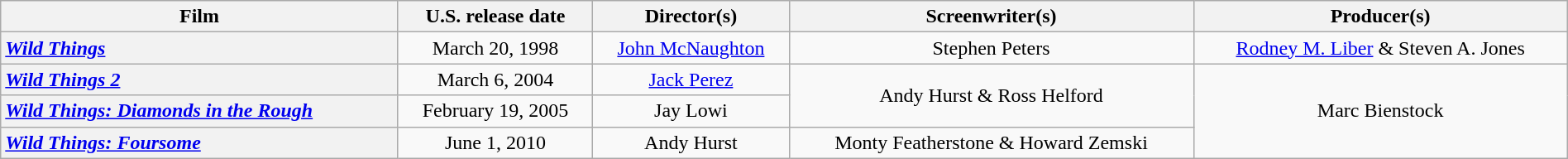<table class="wikitable plainrowheaders"  style="text-align:center; width:100%;">
<tr>
<th scope="col">Film</th>
<th scope="col">U.S. release date</th>
<th scope="col">Director(s)</th>
<th scope="col">Screenwriter(s)</th>
<th scope="col">Producer(s)</th>
</tr>
<tr>
<th scope="row" style="text-align:left"><em><a href='#'>Wild Things</a></em></th>
<td>March 20, 1998</td>
<td><a href='#'>John McNaughton</a></td>
<td>Stephen Peters</td>
<td><a href='#'>Rodney M. Liber</a> & Steven A. Jones</td>
</tr>
<tr>
<th scope="row" style="text-align:left"><em><a href='#'>Wild Things 2</a></em></th>
<td>March 6, 2004</td>
<td><a href='#'>Jack Perez</a></td>
<td rowspan="2">Andy Hurst & Ross Helford</td>
<td rowspan="3">Marc Bienstock</td>
</tr>
<tr>
<th scope="row" style="text-align:left"><em><a href='#'>Wild Things: Diamonds in the Rough</a></em></th>
<td>February 19, 2005</td>
<td>Jay Lowi</td>
</tr>
<tr>
<th scope="row" style="text-align:left"><em><a href='#'>Wild Things: Foursome</a></em></th>
<td>June 1, 2010</td>
<td>Andy Hurst</td>
<td>Monty Featherstone & Howard Zemski</td>
</tr>
</table>
